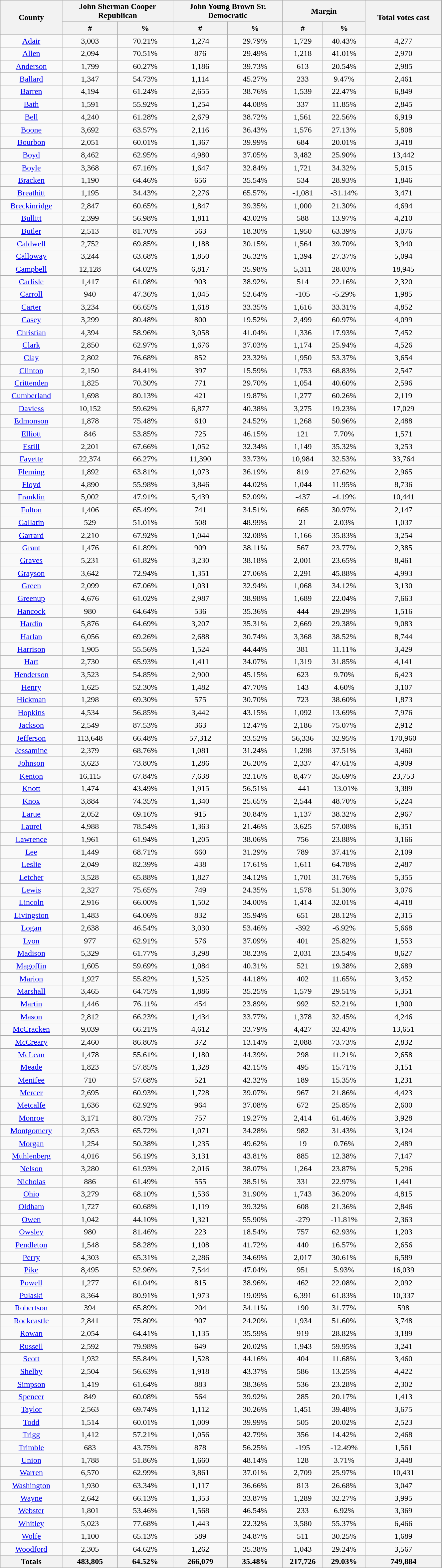<table width="70%" class="wikitable sortable" style="text-align:center">
<tr>
<th style="text-align:center;" rowspan="2">County</th>
<th style="text-align:center;" colspan="2">John Sherman Cooper<br>Republican</th>
<th style="text-align:center;" colspan="2">John Young Brown Sr.<br>Democratic</th>
<th style="text-align:center;" colspan="2">Margin</th>
<th style="text-align:center;" rowspan="2">Total votes cast</th>
</tr>
<tr>
<th data-sort-type="number">#</th>
<th data-sort-type="number">%</th>
<th data-sort-type="number">#</th>
<th data-sort-type="number">%</th>
<th data-sort-type="number">#</th>
<th data-sort-type="number">%</th>
</tr>
<tr style="text-align:center;">
<td><a href='#'>Adair</a></td>
<td>3,003</td>
<td>70.21%</td>
<td>1,274</td>
<td>29.79%</td>
<td>1,729</td>
<td>40.43%</td>
<td>4,277</td>
</tr>
<tr style="text-align:center;">
<td><a href='#'>Allen</a></td>
<td>2,094</td>
<td>70.51%</td>
<td>876</td>
<td>29.49%</td>
<td>1,218</td>
<td>41.01%</td>
<td>2,970</td>
</tr>
<tr style="text-align:center;">
<td><a href='#'>Anderson</a></td>
<td>1,799</td>
<td>60.27%</td>
<td>1,186</td>
<td>39.73%</td>
<td>613</td>
<td>20.54%</td>
<td>2,985</td>
</tr>
<tr style="text-align:center;">
<td><a href='#'>Ballard</a></td>
<td>1,347</td>
<td>54.73%</td>
<td>1,114</td>
<td>45.27%</td>
<td>233</td>
<td>9.47%</td>
<td>2,461</td>
</tr>
<tr style="text-align:center;">
<td><a href='#'>Barren</a></td>
<td>4,194</td>
<td>61.24%</td>
<td>2,655</td>
<td>38.76%</td>
<td>1,539</td>
<td>22.47%</td>
<td>6,849</td>
</tr>
<tr style="text-align:center;">
<td><a href='#'>Bath</a></td>
<td>1,591</td>
<td>55.92%</td>
<td>1,254</td>
<td>44.08%</td>
<td>337</td>
<td>11.85%</td>
<td>2,845</td>
</tr>
<tr style="text-align:center;">
<td><a href='#'>Bell</a></td>
<td>4,240</td>
<td>61.28%</td>
<td>2,679</td>
<td>38.72%</td>
<td>1,561</td>
<td>22.56%</td>
<td>6,919</td>
</tr>
<tr style="text-align:center;">
<td><a href='#'>Boone</a></td>
<td>3,692</td>
<td>63.57%</td>
<td>2,116</td>
<td>36.43%</td>
<td>1,576</td>
<td>27.13%</td>
<td>5,808</td>
</tr>
<tr style="text-align:center;">
<td><a href='#'>Bourbon</a></td>
<td>2,051</td>
<td>60.01%</td>
<td>1,367</td>
<td>39.99%</td>
<td>684</td>
<td>20.01%</td>
<td>3,418</td>
</tr>
<tr style="text-align:center;">
<td><a href='#'>Boyd</a></td>
<td>8,462</td>
<td>62.95%</td>
<td>4,980</td>
<td>37.05%</td>
<td>3,482</td>
<td>25.90%</td>
<td>13,442</td>
</tr>
<tr style="text-align:center;">
<td><a href='#'>Boyle</a></td>
<td>3,368</td>
<td>67.16%</td>
<td>1,647</td>
<td>32.84%</td>
<td>1,721</td>
<td>34.32%</td>
<td>5,015</td>
</tr>
<tr style="text-align:center;">
<td><a href='#'>Bracken</a></td>
<td>1,190</td>
<td>64.46%</td>
<td>656</td>
<td>35.54%</td>
<td>534</td>
<td>28.93%</td>
<td>1,846</td>
</tr>
<tr style="text-align:center;">
<td><a href='#'>Breathitt</a></td>
<td>1,195</td>
<td>34.43%</td>
<td>2,276</td>
<td>65.57%</td>
<td>-1,081</td>
<td>-31.14%</td>
<td>3,471</td>
</tr>
<tr style="text-align:center;">
<td><a href='#'>Breckinridge</a></td>
<td>2,847</td>
<td>60.65%</td>
<td>1,847</td>
<td>39.35%</td>
<td>1,000</td>
<td>21.30%</td>
<td>4,694</td>
</tr>
<tr style="text-align:center;">
<td><a href='#'>Bullitt</a></td>
<td>2,399</td>
<td>56.98%</td>
<td>1,811</td>
<td>43.02%</td>
<td>588</td>
<td>13.97%</td>
<td>4,210</td>
</tr>
<tr style="text-align:center;">
<td><a href='#'>Butler</a></td>
<td>2,513</td>
<td>81.70%</td>
<td>563</td>
<td>18.30%</td>
<td>1,950</td>
<td>63.39%</td>
<td>3,076</td>
</tr>
<tr style="text-align:center;">
<td><a href='#'>Caldwell</a></td>
<td>2,752</td>
<td>69.85%</td>
<td>1,188</td>
<td>30.15%</td>
<td>1,564</td>
<td>39.70%</td>
<td>3,940</td>
</tr>
<tr style="text-align:center;">
<td><a href='#'>Calloway</a></td>
<td>3,244</td>
<td>63.68%</td>
<td>1,850</td>
<td>36.32%</td>
<td>1,394</td>
<td>27.37%</td>
<td>5,094</td>
</tr>
<tr style="text-align:center;">
<td><a href='#'>Campbell</a></td>
<td>12,128</td>
<td>64.02%</td>
<td>6,817</td>
<td>35.98%</td>
<td>5,311</td>
<td>28.03%</td>
<td>18,945</td>
</tr>
<tr style="text-align:center;">
<td><a href='#'>Carlisle</a></td>
<td>1,417</td>
<td>61.08%</td>
<td>903</td>
<td>38.92%</td>
<td>514</td>
<td>22.16%</td>
<td>2,320</td>
</tr>
<tr style="text-align:center;">
<td><a href='#'>Carroll</a></td>
<td>940</td>
<td>47.36%</td>
<td>1,045</td>
<td>52.64%</td>
<td>-105</td>
<td>-5.29%</td>
<td>1,985</td>
</tr>
<tr style="text-align:center;">
<td><a href='#'>Carter</a></td>
<td>3,234</td>
<td>66.65%</td>
<td>1,618</td>
<td>33.35%</td>
<td>1,616</td>
<td>33.31%</td>
<td>4,852</td>
</tr>
<tr style="text-align:center;">
<td><a href='#'>Casey</a></td>
<td>3,299</td>
<td>80.48%</td>
<td>800</td>
<td>19.52%</td>
<td>2,499</td>
<td>60.97%</td>
<td>4,099</td>
</tr>
<tr style="text-align:center;">
<td><a href='#'>Christian</a></td>
<td>4,394</td>
<td>58.96%</td>
<td>3,058</td>
<td>41.04%</td>
<td>1,336</td>
<td>17.93%</td>
<td>7,452</td>
</tr>
<tr style="text-align:center;">
<td><a href='#'>Clark</a></td>
<td>2,850</td>
<td>62.97%</td>
<td>1,676</td>
<td>37.03%</td>
<td>1,174</td>
<td>25.94%</td>
<td>4,526</td>
</tr>
<tr style="text-align:center;">
<td><a href='#'>Clay</a></td>
<td>2,802</td>
<td>76.68%</td>
<td>852</td>
<td>23.32%</td>
<td>1,950</td>
<td>53.37%</td>
<td>3,654</td>
</tr>
<tr style="text-align:center;">
<td><a href='#'>Clinton</a></td>
<td>2,150</td>
<td>84.41%</td>
<td>397</td>
<td>15.59%</td>
<td>1,753</td>
<td>68.83%</td>
<td>2,547</td>
</tr>
<tr style="text-align:center;">
<td><a href='#'>Crittenden</a></td>
<td>1,825</td>
<td>70.30%</td>
<td>771</td>
<td>29.70%</td>
<td>1,054</td>
<td>40.60%</td>
<td>2,596</td>
</tr>
<tr style="text-align:center;">
<td><a href='#'>Cumberland</a></td>
<td>1,698</td>
<td>80.13%</td>
<td>421</td>
<td>19.87%</td>
<td>1,277</td>
<td>60.26%</td>
<td>2,119</td>
</tr>
<tr style="text-align:center;">
<td><a href='#'>Daviess</a></td>
<td>10,152</td>
<td>59.62%</td>
<td>6,877</td>
<td>40.38%</td>
<td>3,275</td>
<td>19.23%</td>
<td>17,029</td>
</tr>
<tr style="text-align:center;">
<td><a href='#'>Edmonson</a></td>
<td>1,878</td>
<td>75.48%</td>
<td>610</td>
<td>24.52%</td>
<td>1,268</td>
<td>50.96%</td>
<td>2,488</td>
</tr>
<tr style="text-align:center;">
<td><a href='#'>Elliott</a></td>
<td>846</td>
<td>53.85%</td>
<td>725</td>
<td>46.15%</td>
<td>121</td>
<td>7.70%</td>
<td>1,571</td>
</tr>
<tr style="text-align:center;">
<td><a href='#'>Estill</a></td>
<td>2,201</td>
<td>67.66%</td>
<td>1,052</td>
<td>32.34%</td>
<td>1,149</td>
<td>35.32%</td>
<td>3,253</td>
</tr>
<tr style="text-align:center;">
<td><a href='#'>Fayette</a></td>
<td>22,374</td>
<td>66.27%</td>
<td>11,390</td>
<td>33.73%</td>
<td>10,984</td>
<td>32.53%</td>
<td>33,764</td>
</tr>
<tr style="text-align:center;">
<td><a href='#'>Fleming</a></td>
<td>1,892</td>
<td>63.81%</td>
<td>1,073</td>
<td>36.19%</td>
<td>819</td>
<td>27.62%</td>
<td>2,965</td>
</tr>
<tr style="text-align:center;">
<td><a href='#'>Floyd</a></td>
<td>4,890</td>
<td>55.98%</td>
<td>3,846</td>
<td>44.02%</td>
<td>1,044</td>
<td>11.95%</td>
<td>8,736</td>
</tr>
<tr style="text-align:center;">
<td><a href='#'>Franklin</a></td>
<td>5,002</td>
<td>47.91%</td>
<td>5,439</td>
<td>52.09%</td>
<td>-437</td>
<td>-4.19%</td>
<td>10,441</td>
</tr>
<tr style="text-align:center;">
<td><a href='#'>Fulton</a></td>
<td>1,406</td>
<td>65.49%</td>
<td>741</td>
<td>34.51%</td>
<td>665</td>
<td>30.97%</td>
<td>2,147</td>
</tr>
<tr style="text-align:center;">
<td><a href='#'>Gallatin</a></td>
<td>529</td>
<td>51.01%</td>
<td>508</td>
<td>48.99%</td>
<td>21</td>
<td>2.03%</td>
<td>1,037</td>
</tr>
<tr style="text-align:center;">
<td><a href='#'>Garrard</a></td>
<td>2,210</td>
<td>67.92%</td>
<td>1,044</td>
<td>32.08%</td>
<td>1,166</td>
<td>35.83%</td>
<td>3,254</td>
</tr>
<tr style="text-align:center;">
<td><a href='#'>Grant</a></td>
<td>1,476</td>
<td>61.89%</td>
<td>909</td>
<td>38.11%</td>
<td>567</td>
<td>23.77%</td>
<td>2,385</td>
</tr>
<tr style="text-align:center;">
<td><a href='#'>Graves</a></td>
<td>5,231</td>
<td>61.82%</td>
<td>3,230</td>
<td>38.18%</td>
<td>2,001</td>
<td>23.65%</td>
<td>8,461</td>
</tr>
<tr style="text-align:center;">
<td><a href='#'>Grayson</a></td>
<td>3,642</td>
<td>72.94%</td>
<td>1,351</td>
<td>27.06%</td>
<td>2,291</td>
<td>45.88%</td>
<td>4,993</td>
</tr>
<tr style="text-align:center;">
<td><a href='#'>Green</a></td>
<td>2,099</td>
<td>67.06%</td>
<td>1,031</td>
<td>32.94%</td>
<td>1,068</td>
<td>34.12%</td>
<td>3,130</td>
</tr>
<tr style="text-align:center;">
<td><a href='#'>Greenup</a></td>
<td>4,676</td>
<td>61.02%</td>
<td>2,987</td>
<td>38.98%</td>
<td>1,689</td>
<td>22.04%</td>
<td>7,663</td>
</tr>
<tr style="text-align:center;">
<td><a href='#'>Hancock</a></td>
<td>980</td>
<td>64.64%</td>
<td>536</td>
<td>35.36%</td>
<td>444</td>
<td>29.29%</td>
<td>1,516</td>
</tr>
<tr style="text-align:center;">
<td><a href='#'>Hardin</a></td>
<td>5,876</td>
<td>64.69%</td>
<td>3,207</td>
<td>35.31%</td>
<td>2,669</td>
<td>29.38%</td>
<td>9,083</td>
</tr>
<tr style="text-align:center;">
<td><a href='#'>Harlan</a></td>
<td>6,056</td>
<td>69.26%</td>
<td>2,688</td>
<td>30.74%</td>
<td>3,368</td>
<td>38.52%</td>
<td>8,744</td>
</tr>
<tr style="text-align:center;">
<td><a href='#'>Harrison</a></td>
<td>1,905</td>
<td>55.56%</td>
<td>1,524</td>
<td>44.44%</td>
<td>381</td>
<td>11.11%</td>
<td>3,429</td>
</tr>
<tr style="text-align:center;">
<td><a href='#'>Hart</a></td>
<td>2,730</td>
<td>65.93%</td>
<td>1,411</td>
<td>34.07%</td>
<td>1,319</td>
<td>31.85%</td>
<td>4,141</td>
</tr>
<tr style="text-align:center;">
<td><a href='#'>Henderson</a></td>
<td>3,523</td>
<td>54.85%</td>
<td>2,900</td>
<td>45.15%</td>
<td>623</td>
<td>9.70%</td>
<td>6,423</td>
</tr>
<tr style="text-align:center;">
<td><a href='#'>Henry</a></td>
<td>1,625</td>
<td>52.30%</td>
<td>1,482</td>
<td>47.70%</td>
<td>143</td>
<td>4.60%</td>
<td>3,107</td>
</tr>
<tr style="text-align:center;">
<td><a href='#'>Hickman</a></td>
<td>1,298</td>
<td>69.30%</td>
<td>575</td>
<td>30.70%</td>
<td>723</td>
<td>38.60%</td>
<td>1,873</td>
</tr>
<tr style="text-align:center;">
<td><a href='#'>Hopkins</a></td>
<td>4,534</td>
<td>56.85%</td>
<td>3,442</td>
<td>43.15%</td>
<td>1,092</td>
<td>13.69%</td>
<td>7,976</td>
</tr>
<tr style="text-align:center;">
<td><a href='#'>Jackson</a></td>
<td>2,549</td>
<td>87.53%</td>
<td>363</td>
<td>12.47%</td>
<td>2,186</td>
<td>75.07%</td>
<td>2,912</td>
</tr>
<tr style="text-align:center;">
<td><a href='#'>Jefferson</a></td>
<td>113,648</td>
<td>66.48%</td>
<td>57,312</td>
<td>33.52%</td>
<td>56,336</td>
<td>32.95%</td>
<td>170,960</td>
</tr>
<tr style="text-align:center;">
<td><a href='#'>Jessamine</a></td>
<td>2,379</td>
<td>68.76%</td>
<td>1,081</td>
<td>31.24%</td>
<td>1,298</td>
<td>37.51%</td>
<td>3,460</td>
</tr>
<tr style="text-align:center;">
<td><a href='#'>Johnson</a></td>
<td>3,623</td>
<td>73.80%</td>
<td>1,286</td>
<td>26.20%</td>
<td>2,337</td>
<td>47.61%</td>
<td>4,909</td>
</tr>
<tr style="text-align:center;">
<td><a href='#'>Kenton</a></td>
<td>16,115</td>
<td>67.84%</td>
<td>7,638</td>
<td>32.16%</td>
<td>8,477</td>
<td>35.69%</td>
<td>23,753</td>
</tr>
<tr style="text-align:center;">
<td><a href='#'>Knott</a></td>
<td>1,474</td>
<td>43.49%</td>
<td>1,915</td>
<td>56.51%</td>
<td>-441</td>
<td>-13.01%</td>
<td>3,389</td>
</tr>
<tr style="text-align:center;">
<td><a href='#'>Knox</a></td>
<td>3,884</td>
<td>74.35%</td>
<td>1,340</td>
<td>25.65%</td>
<td>2,544</td>
<td>48.70%</td>
<td>5,224</td>
</tr>
<tr style="text-align:center;">
<td><a href='#'>Larue</a></td>
<td>2,052</td>
<td>69.16%</td>
<td>915</td>
<td>30.84%</td>
<td>1,137</td>
<td>38.32%</td>
<td>2,967</td>
</tr>
<tr style="text-align:center;">
<td><a href='#'>Laurel</a></td>
<td>4,988</td>
<td>78.54%</td>
<td>1,363</td>
<td>21.46%</td>
<td>3,625</td>
<td>57.08%</td>
<td>6,351</td>
</tr>
<tr style="text-align:center;">
<td><a href='#'>Lawrence</a></td>
<td>1,961</td>
<td>61.94%</td>
<td>1,205</td>
<td>38.06%</td>
<td>756</td>
<td>23.88%</td>
<td>3,166</td>
</tr>
<tr style="text-align:center;">
<td><a href='#'>Lee</a></td>
<td>1,449</td>
<td>68.71%</td>
<td>660</td>
<td>31.29%</td>
<td>789</td>
<td>37.41%</td>
<td>2,109</td>
</tr>
<tr style="text-align:center;">
<td><a href='#'>Leslie</a></td>
<td>2,049</td>
<td>82.39%</td>
<td>438</td>
<td>17.61%</td>
<td>1,611</td>
<td>64.78%</td>
<td>2,487</td>
</tr>
<tr style="text-align:center;">
<td><a href='#'>Letcher</a></td>
<td>3,528</td>
<td>65.88%</td>
<td>1,827</td>
<td>34.12%</td>
<td>1,701</td>
<td>31.76%</td>
<td>5,355</td>
</tr>
<tr style="text-align:center;">
<td><a href='#'>Lewis</a></td>
<td>2,327</td>
<td>75.65%</td>
<td>749</td>
<td>24.35%</td>
<td>1,578</td>
<td>51.30%</td>
<td>3,076</td>
</tr>
<tr style="text-align:center;">
<td><a href='#'>Lincoln</a></td>
<td>2,916</td>
<td>66.00%</td>
<td>1,502</td>
<td>34.00%</td>
<td>1,414</td>
<td>32.01%</td>
<td>4,418</td>
</tr>
<tr style="text-align:center;">
<td><a href='#'>Livingston</a></td>
<td>1,483</td>
<td>64.06%</td>
<td>832</td>
<td>35.94%</td>
<td>651</td>
<td>28.12%</td>
<td>2,315</td>
</tr>
<tr style="text-align:center;">
<td><a href='#'>Logan</a></td>
<td>2,638</td>
<td>46.54%</td>
<td>3,030</td>
<td>53.46%</td>
<td>-392</td>
<td>-6.92%</td>
<td>5,668</td>
</tr>
<tr style="text-align:center;">
<td><a href='#'>Lyon</a></td>
<td>977</td>
<td>62.91%</td>
<td>576</td>
<td>37.09%</td>
<td>401</td>
<td>25.82%</td>
<td>1,553</td>
</tr>
<tr style="text-align:center;">
<td><a href='#'>Madison</a></td>
<td>5,329</td>
<td>61.77%</td>
<td>3,298</td>
<td>38.23%</td>
<td>2,031</td>
<td>23.54%</td>
<td>8,627</td>
</tr>
<tr style="text-align:center;">
<td><a href='#'>Magoffin</a></td>
<td>1,605</td>
<td>59.69%</td>
<td>1,084</td>
<td>40.31%</td>
<td>521</td>
<td>19.38%</td>
<td>2,689</td>
</tr>
<tr style="text-align:center;">
<td><a href='#'>Marion</a></td>
<td>1,927</td>
<td>55.82%</td>
<td>1,525</td>
<td>44.18%</td>
<td>402</td>
<td>11.65%</td>
<td>3,452</td>
</tr>
<tr style="text-align:center;">
<td><a href='#'>Marshall</a></td>
<td>3,465</td>
<td>64.75%</td>
<td>1,886</td>
<td>35.25%</td>
<td>1,579</td>
<td>29.51%</td>
<td>5,351</td>
</tr>
<tr style="text-align:center;">
<td><a href='#'>Martin</a></td>
<td>1,446</td>
<td>76.11%</td>
<td>454</td>
<td>23.89%</td>
<td>992</td>
<td>52.21%</td>
<td>1,900</td>
</tr>
<tr style="text-align:center;">
<td><a href='#'>Mason</a></td>
<td>2,812</td>
<td>66.23%</td>
<td>1,434</td>
<td>33.77%</td>
<td>1,378</td>
<td>32.45%</td>
<td>4,246</td>
</tr>
<tr style="text-align:center;">
<td><a href='#'>McCracken</a></td>
<td>9,039</td>
<td>66.21%</td>
<td>4,612</td>
<td>33.79%</td>
<td>4,427</td>
<td>32.43%</td>
<td>13,651</td>
</tr>
<tr style="text-align:center;">
<td><a href='#'>McCreary</a></td>
<td>2,460</td>
<td>86.86%</td>
<td>372</td>
<td>13.14%</td>
<td>2,088</td>
<td>73.73%</td>
<td>2,832</td>
</tr>
<tr style="text-align:center;">
<td><a href='#'>McLean</a></td>
<td>1,478</td>
<td>55.61%</td>
<td>1,180</td>
<td>44.39%</td>
<td>298</td>
<td>11.21%</td>
<td>2,658</td>
</tr>
<tr style="text-align:center;">
<td><a href='#'>Meade</a></td>
<td>1,823</td>
<td>57.85%</td>
<td>1,328</td>
<td>42.15%</td>
<td>495</td>
<td>15.71%</td>
<td>3,151</td>
</tr>
<tr style="text-align:center;">
<td><a href='#'>Menifee</a></td>
<td>710</td>
<td>57.68%</td>
<td>521</td>
<td>42.32%</td>
<td>189</td>
<td>15.35%</td>
<td>1,231</td>
</tr>
<tr style="text-align:center;">
<td><a href='#'>Mercer</a></td>
<td>2,695</td>
<td>60.93%</td>
<td>1,728</td>
<td>39.07%</td>
<td>967</td>
<td>21.86%</td>
<td>4,423</td>
</tr>
<tr style="text-align:center;">
<td><a href='#'>Metcalfe</a></td>
<td>1,636</td>
<td>62.92%</td>
<td>964</td>
<td>37.08%</td>
<td>672</td>
<td>25.85%</td>
<td>2,600</td>
</tr>
<tr style="text-align:center;">
<td><a href='#'>Monroe</a></td>
<td>3,171</td>
<td>80.73%</td>
<td>757</td>
<td>19.27%</td>
<td>2,414</td>
<td>61.46%</td>
<td>3,928</td>
</tr>
<tr style="text-align:center;">
<td><a href='#'>Montgomery</a></td>
<td>2,053</td>
<td>65.72%</td>
<td>1,071</td>
<td>34.28%</td>
<td>982</td>
<td>31.43%</td>
<td>3,124</td>
</tr>
<tr style="text-align:center;">
<td><a href='#'>Morgan</a></td>
<td>1,254</td>
<td>50.38%</td>
<td>1,235</td>
<td>49.62%</td>
<td>19</td>
<td>0.76%</td>
<td>2,489</td>
</tr>
<tr style="text-align:center;">
<td><a href='#'>Muhlenberg</a></td>
<td>4,016</td>
<td>56.19%</td>
<td>3,131</td>
<td>43.81%</td>
<td>885</td>
<td>12.38%</td>
<td>7,147</td>
</tr>
<tr style="text-align:center;">
<td><a href='#'>Nelson</a></td>
<td>3,280</td>
<td>61.93%</td>
<td>2,016</td>
<td>38.07%</td>
<td>1,264</td>
<td>23.87%</td>
<td>5,296</td>
</tr>
<tr style="text-align:center;">
<td><a href='#'>Nicholas</a></td>
<td>886</td>
<td>61.49%</td>
<td>555</td>
<td>38.51%</td>
<td>331</td>
<td>22.97%</td>
<td>1,441</td>
</tr>
<tr style="text-align:center;">
<td><a href='#'>Ohio</a></td>
<td>3,279</td>
<td>68.10%</td>
<td>1,536</td>
<td>31.90%</td>
<td>1,743</td>
<td>36.20%</td>
<td>4,815</td>
</tr>
<tr style="text-align:center;">
<td><a href='#'>Oldham</a></td>
<td>1,727</td>
<td>60.68%</td>
<td>1,119</td>
<td>39.32%</td>
<td>608</td>
<td>21.36%</td>
<td>2,846</td>
</tr>
<tr style="text-align:center;">
<td><a href='#'>Owen</a></td>
<td>1,042</td>
<td>44.10%</td>
<td>1,321</td>
<td>55.90%</td>
<td>-279</td>
<td>-11.81%</td>
<td>2,363</td>
</tr>
<tr style="text-align:center;">
<td><a href='#'>Owsley</a></td>
<td>980</td>
<td>81.46%</td>
<td>223</td>
<td>18.54%</td>
<td>757</td>
<td>62.93%</td>
<td>1,203</td>
</tr>
<tr style="text-align:center;">
<td><a href='#'>Pendleton</a></td>
<td>1,548</td>
<td>58.28%</td>
<td>1,108</td>
<td>41.72%</td>
<td>440</td>
<td>16.57%</td>
<td>2,656</td>
</tr>
<tr style="text-align:center;">
<td><a href='#'>Perry</a></td>
<td>4,303</td>
<td>65.31%</td>
<td>2,286</td>
<td>34.69%</td>
<td>2,017</td>
<td>30.61%</td>
<td>6,589</td>
</tr>
<tr style="text-align:center;">
<td><a href='#'>Pike</a></td>
<td>8,495</td>
<td>52.96%</td>
<td>7,544</td>
<td>47.04%</td>
<td>951</td>
<td>5.93%</td>
<td>16,039</td>
</tr>
<tr style="text-align:center;">
<td><a href='#'>Powell</a></td>
<td>1,277</td>
<td>61.04%</td>
<td>815</td>
<td>38.96%</td>
<td>462</td>
<td>22.08%</td>
<td>2,092</td>
</tr>
<tr style="text-align:center;">
<td><a href='#'>Pulaski</a></td>
<td>8,364</td>
<td>80.91%</td>
<td>1,973</td>
<td>19.09%</td>
<td>6,391</td>
<td>61.83%</td>
<td>10,337</td>
</tr>
<tr style="text-align:center;">
<td><a href='#'>Robertson</a></td>
<td>394</td>
<td>65.89%</td>
<td>204</td>
<td>34.11%</td>
<td>190</td>
<td>31.77%</td>
<td>598</td>
</tr>
<tr style="text-align:center;">
<td><a href='#'>Rockcastle</a></td>
<td>2,841</td>
<td>75.80%</td>
<td>907</td>
<td>24.20%</td>
<td>1,934</td>
<td>51.60%</td>
<td>3,748</td>
</tr>
<tr style="text-align:center;">
<td><a href='#'>Rowan</a></td>
<td>2,054</td>
<td>64.41%</td>
<td>1,135</td>
<td>35.59%</td>
<td>919</td>
<td>28.82%</td>
<td>3,189</td>
</tr>
<tr style="text-align:center;">
<td><a href='#'>Russell</a></td>
<td>2,592</td>
<td>79.98%</td>
<td>649</td>
<td>20.02%</td>
<td>1,943</td>
<td>59.95%</td>
<td>3,241</td>
</tr>
<tr style="text-align:center;">
<td><a href='#'>Scott</a></td>
<td>1,932</td>
<td>55.84%</td>
<td>1,528</td>
<td>44.16%</td>
<td>404</td>
<td>11.68%</td>
<td>3,460</td>
</tr>
<tr style="text-align:center;">
<td><a href='#'>Shelby</a></td>
<td>2,504</td>
<td>56.63%</td>
<td>1,918</td>
<td>43.37%</td>
<td>586</td>
<td>13.25%</td>
<td>4,422</td>
</tr>
<tr style="text-align:center;">
<td><a href='#'>Simpson</a></td>
<td>1,419</td>
<td>61.64%</td>
<td>883</td>
<td>38.36%</td>
<td>536</td>
<td>23.28%</td>
<td>2,302</td>
</tr>
<tr style="text-align:center;">
<td><a href='#'>Spencer</a></td>
<td>849</td>
<td>60.08%</td>
<td>564</td>
<td>39.92%</td>
<td>285</td>
<td>20.17%</td>
<td>1,413</td>
</tr>
<tr style="text-align:center;">
<td><a href='#'>Taylor</a></td>
<td>2,563</td>
<td>69.74%</td>
<td>1,112</td>
<td>30.26%</td>
<td>1,451</td>
<td>39.48%</td>
<td>3,675</td>
</tr>
<tr style="text-align:center;">
<td><a href='#'>Todd</a></td>
<td>1,514</td>
<td>60.01%</td>
<td>1,009</td>
<td>39.99%</td>
<td>505</td>
<td>20.02%</td>
<td>2,523</td>
</tr>
<tr style="text-align:center;">
<td><a href='#'>Trigg</a></td>
<td>1,412</td>
<td>57.21%</td>
<td>1,056</td>
<td>42.79%</td>
<td>356</td>
<td>14.42%</td>
<td>2,468</td>
</tr>
<tr style="text-align:center;">
<td><a href='#'>Trimble</a></td>
<td>683</td>
<td>43.75%</td>
<td>878</td>
<td>56.25%</td>
<td>-195</td>
<td>-12.49%</td>
<td>1,561</td>
</tr>
<tr style="text-align:center;">
<td><a href='#'>Union</a></td>
<td>1,788</td>
<td>51.86%</td>
<td>1,660</td>
<td>48.14%</td>
<td>128</td>
<td>3.71%</td>
<td>3,448</td>
</tr>
<tr style="text-align:center;">
<td><a href='#'>Warren</a></td>
<td>6,570</td>
<td>62.99%</td>
<td>3,861</td>
<td>37.01%</td>
<td>2,709</td>
<td>25.97%</td>
<td>10,431</td>
</tr>
<tr style="text-align:center;">
<td><a href='#'>Washington</a></td>
<td>1,930</td>
<td>63.34%</td>
<td>1,117</td>
<td>36.66%</td>
<td>813</td>
<td>26.68%</td>
<td>3,047</td>
</tr>
<tr style="text-align:center;">
<td><a href='#'>Wayne</a></td>
<td>2,642</td>
<td>66.13%</td>
<td>1,353</td>
<td>33.87%</td>
<td>1,289</td>
<td>32.27%</td>
<td>3,995</td>
</tr>
<tr style="text-align:center;">
<td><a href='#'>Webster</a></td>
<td>1,801</td>
<td>53.46%</td>
<td>1,568</td>
<td>46.54%</td>
<td>233</td>
<td>6.92%</td>
<td>3,369</td>
</tr>
<tr style="text-align:center;">
<td><a href='#'>Whitley</a></td>
<td>5,023</td>
<td>77.68%</td>
<td>1,443</td>
<td>22.32%</td>
<td>3,580</td>
<td>55.37%</td>
<td>6,466</td>
</tr>
<tr style="text-align:center;">
<td><a href='#'>Wolfe</a></td>
<td>1,100</td>
<td>65.13%</td>
<td>589</td>
<td>34.87%</td>
<td>511</td>
<td>30.25%</td>
<td>1,689</td>
</tr>
<tr style="text-align:center;">
<td><a href='#'>Woodford</a></td>
<td>2,305</td>
<td>64.62%</td>
<td>1,262</td>
<td>35.38%</td>
<td>1,043</td>
<td>29.24%</td>
<td>3,567</td>
</tr>
<tr style="text-align:center;">
<th>Totals</th>
<th>483,805</th>
<th>64.52%</th>
<th>266,079</th>
<th>35.48%</th>
<th>217,726</th>
<th>29.03%</th>
<th>749,884</th>
</tr>
</table>
